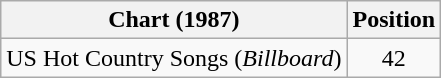<table class="wikitable">
<tr>
<th>Chart (1987)</th>
<th>Position</th>
</tr>
<tr>
<td>US Hot Country Songs (<em>Billboard</em>)</td>
<td align="center">42</td>
</tr>
</table>
